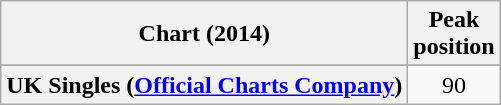<table class="wikitable sortable plainrowheaders">
<tr>
<th scope="col">Chart (2014)</th>
<th scope="col">Peak<br>position</th>
</tr>
<tr>
</tr>
<tr>
<th scope="row">UK Singles (<a href='#'>Official Charts Company</a>)</th>
<td style="text-align:center;">90</td>
</tr>
</table>
